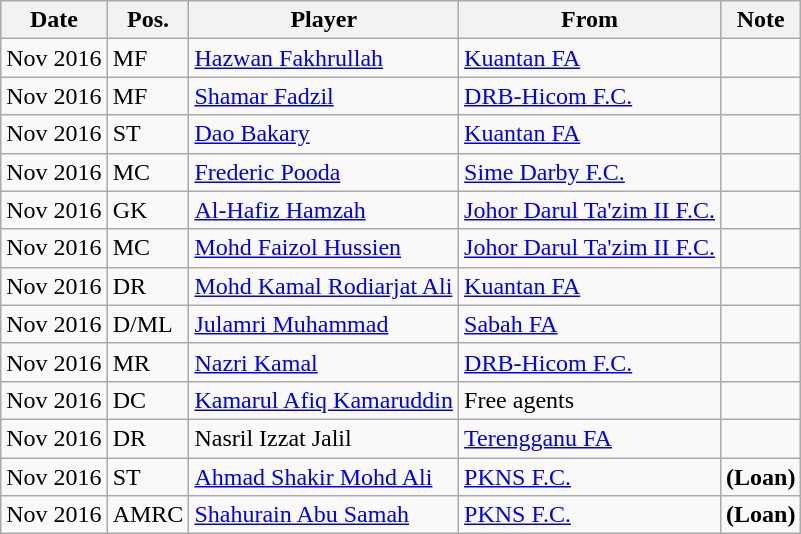<table class="wikitable sortable">
<tr>
<th>Date</th>
<th>Pos.</th>
<th>Player</th>
<th>From</th>
<th>Note</th>
</tr>
<tr>
<td>Nov 2016</td>
<td>MF</td>
<td> <a href='#'>Hazwan Fakhrullah</a></td>
<td> <a href='#'>Kuantan FA</a></td>
<td></td>
</tr>
<tr>
<td>Nov 2016</td>
<td>MF</td>
<td> <a href='#'>Shamar Fadzil</a></td>
<td> <a href='#'>DRB-Hicom F.C.</a></td>
<td></td>
</tr>
<tr>
<td>Nov 2016</td>
<td>ST</td>
<td> <a href='#'>Dao Bakary</a></td>
<td> <a href='#'>Kuantan FA</a></td>
<td></td>
</tr>
<tr>
<td>Nov 2016</td>
<td>MC</td>
<td> <a href='#'>Frederic Pooda</a></td>
<td> <a href='#'>Sime Darby F.C.</a></td>
<td></td>
</tr>
<tr>
<td>Nov 2016</td>
<td>GK</td>
<td> <a href='#'>Al-Hafiz Hamzah</a></td>
<td> <a href='#'>Johor Darul Ta'zim II F.C.</a></td>
<td></td>
</tr>
<tr>
<td>Nov 2016</td>
<td>MC</td>
<td> <a href='#'>Mohd Faizol Hussien</a></td>
<td> <a href='#'>Johor Darul Ta'zim II F.C.</a></td>
<td></td>
</tr>
<tr>
<td>Nov 2016</td>
<td>DR</td>
<td> <a href='#'>Mohd Kamal Rodiarjat Ali</a></td>
<td> <a href='#'>Kuantan FA</a></td>
<td></td>
</tr>
<tr>
<td>Nov 2016</td>
<td>D/ML</td>
<td> <a href='#'>Julamri Muhammad</a></td>
<td> <a href='#'>Sabah FA</a></td>
<td></td>
</tr>
<tr>
<td>Nov 2016</td>
<td>MR</td>
<td> <a href='#'>Nazri Kamal</a></td>
<td> <a href='#'>DRB-Hicom F.C.</a></td>
<td></td>
</tr>
<tr>
<td>Nov 2016</td>
<td>DC</td>
<td> <a href='#'>Kamarul Afiq Kamaruddin</a></td>
<td> Free agents</td>
<td></td>
</tr>
<tr>
<td>Nov 2016</td>
<td>DR</td>
<td> Nasril Izzat Jalil</td>
<td> <a href='#'>Terengganu FA</a></td>
<td></td>
</tr>
<tr>
<td>Nov 2016</td>
<td>ST</td>
<td> <a href='#'>Ahmad Shakir Mohd Ali</a></td>
<td> <a href='#'>PKNS F.C.</a></td>
<td><strong>(Loan)</strong></td>
</tr>
<tr>
<td>Nov 2016</td>
<td>AMRC</td>
<td> <a href='#'>Shahurain Abu Samah</a></td>
<td> <a href='#'>PKNS F.C.</a></td>
<td><strong>(Loan)</strong></td>
</tr>
</table>
